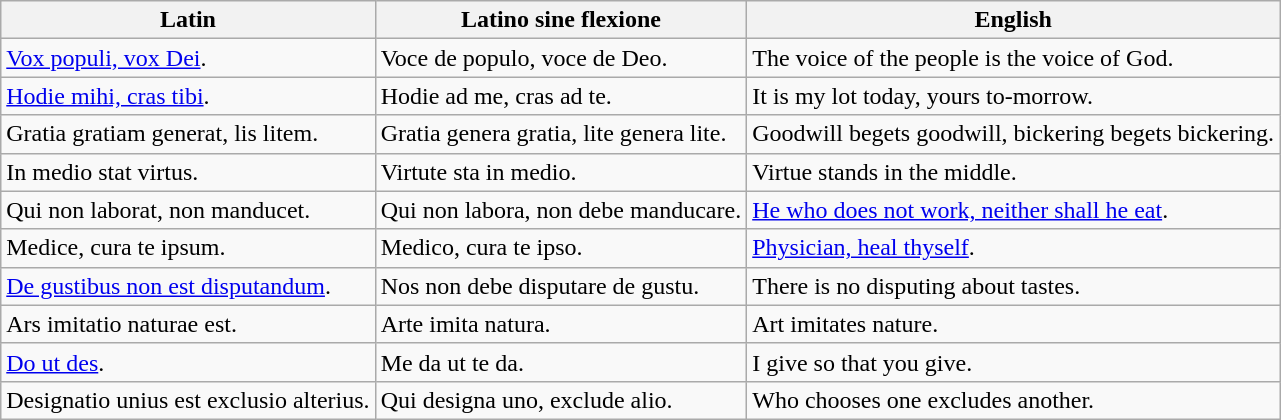<table class="wikitable">
<tr>
<th scope="col">Latin</th>
<th scope="col">Latino sine flexione</th>
<th scope="col">English</th>
</tr>
<tr>
<td><a href='#'>Vox populi, vox Dei</a>.</td>
<td>Voce de populo, voce de Deo.</td>
<td>The voice of the people is the voice of God.</td>
</tr>
<tr>
<td><a href='#'>Hodie mihi, cras tibi</a>.</td>
<td>Hodie ad me, cras ad te.</td>
<td>It is my lot today, yours to-morrow.</td>
</tr>
<tr>
<td>Gratia gratiam generat, lis litem.</td>
<td>Gratia genera gratia, lite genera lite.</td>
<td>Goodwill begets goodwill, bickering begets bickering.</td>
</tr>
<tr>
<td>In medio stat virtus.</td>
<td>Virtute sta in medio.</td>
<td>Virtue stands in the middle.</td>
</tr>
<tr>
<td>Qui non laborat, non manducet.</td>
<td>Qui non labora, non debe manducare.</td>
<td><a href='#'>He who does not work, neither shall he eat</a>.</td>
</tr>
<tr>
<td>Medice, cura te ipsum.</td>
<td>Medico, cura te ipso.</td>
<td><a href='#'>Physician, heal thyself</a>.</td>
</tr>
<tr>
<td><a href='#'>De gustibus non est disputandum</a>.</td>
<td>Nos non debe disputare de gustu.</td>
<td>There is no disputing about tastes.</td>
</tr>
<tr>
<td>Ars imitatio naturae est.</td>
<td>Arte imita natura.</td>
<td>Art imitates nature.</td>
</tr>
<tr>
<td><a href='#'>Do ut des</a>.</td>
<td>Me da ut te da.</td>
<td>I give so that you give.</td>
</tr>
<tr>
<td>Designatio unius est exclusio alterius.</td>
<td>Qui designa uno, exclude alio.</td>
<td>Who chooses one excludes another.</td>
</tr>
</table>
